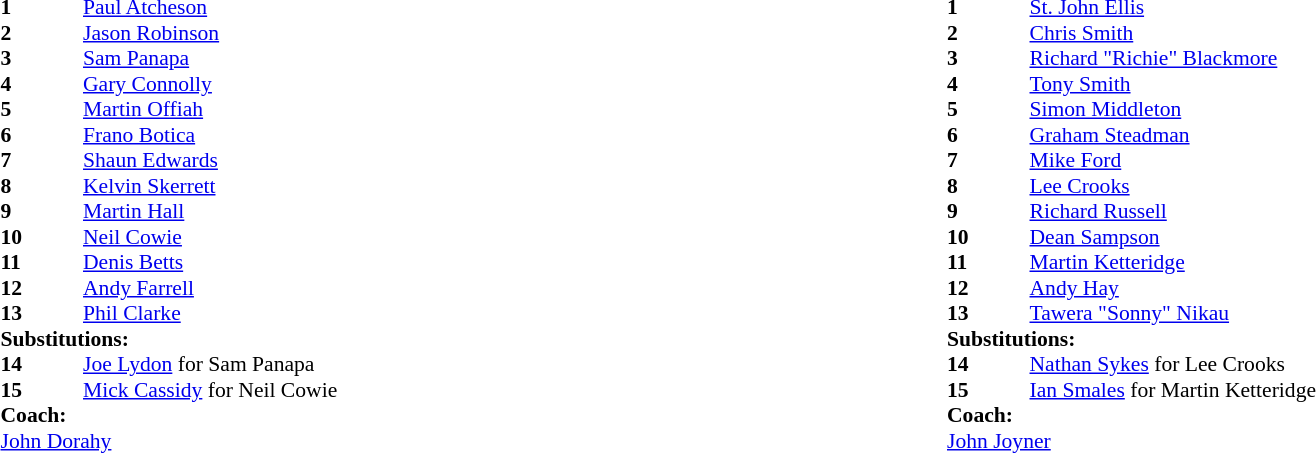<table width="100%">
<tr>
<td valign="top" width="50%"><br><table style="font-size: 90%" cellspacing="0" cellpadding="0">
<tr>
<th width="55"></th>
</tr>
<tr>
<td><strong>1</strong></td>
<td><a href='#'>Paul Atcheson</a></td>
</tr>
<tr>
<td><strong>2</strong></td>
<td><a href='#'>Jason Robinson</a></td>
</tr>
<tr>
<td><strong>3</strong></td>
<td><a href='#'>Sam Panapa</a></td>
</tr>
<tr>
<td><strong>4</strong></td>
<td><a href='#'>Gary Connolly</a></td>
</tr>
<tr>
<td><strong>5</strong></td>
<td><a href='#'>Martin Offiah</a></td>
</tr>
<tr>
<td><strong>6</strong></td>
<td><a href='#'>Frano Botica</a></td>
</tr>
<tr>
<td><strong>7</strong></td>
<td><a href='#'>Shaun Edwards</a></td>
</tr>
<tr>
<td><strong>8</strong></td>
<td><a href='#'>Kelvin Skerrett</a></td>
</tr>
<tr>
<td><strong>9</strong></td>
<td><a href='#'>Martin Hall</a></td>
</tr>
<tr>
<td><strong>10</strong></td>
<td><a href='#'>Neil Cowie</a></td>
</tr>
<tr>
<td><strong>11</strong></td>
<td><a href='#'>Denis Betts</a></td>
</tr>
<tr>
<td><strong>12</strong></td>
<td><a href='#'>Andy Farrell</a></td>
</tr>
<tr>
<td><strong>13</strong></td>
<td><a href='#'>Phil Clarke</a></td>
</tr>
<tr>
<td colspan=3><strong>Substitutions:</strong></td>
</tr>
<tr>
<td><strong>14</strong></td>
<td><a href='#'>Joe Lydon</a> for Sam Panapa</td>
</tr>
<tr>
<td><strong>15</strong></td>
<td><a href='#'>Mick Cassidy</a> for Neil Cowie</td>
</tr>
<tr>
<td colspan=3><strong>Coach:</strong></td>
</tr>
<tr>
<td colspan="4"><a href='#'>John Dorahy</a></td>
</tr>
</table>
</td>
<td valign="top" width="50%"><br><table style="font-size: 90%" cellspacing="0" cellpadding="0">
<tr>
<th width="55"></th>
</tr>
<tr>
<td><strong>1</strong></td>
<td><a href='#'>St. John Ellis</a></td>
</tr>
<tr>
<td><strong>2</strong></td>
<td><a href='#'>Chris Smith</a></td>
</tr>
<tr>
<td><strong>3</strong></td>
<td><a href='#'>Richard "Richie" Blackmore</a></td>
</tr>
<tr>
<td><strong>4</strong></td>
<td><a href='#'>Tony Smith</a></td>
</tr>
<tr>
<td><strong>5</strong></td>
<td><a href='#'>Simon Middleton</a></td>
</tr>
<tr>
<td><strong>6</strong></td>
<td><a href='#'>Graham Steadman</a></td>
</tr>
<tr>
<td><strong>7</strong></td>
<td><a href='#'>Mike Ford</a></td>
</tr>
<tr>
<td><strong>8</strong></td>
<td><a href='#'>Lee Crooks</a></td>
</tr>
<tr>
<td><strong>9</strong></td>
<td><a href='#'>Richard Russell</a></td>
</tr>
<tr>
<td><strong>10</strong></td>
<td><a href='#'>Dean Sampson</a></td>
</tr>
<tr>
<td><strong>11</strong></td>
<td><a href='#'>Martin Ketteridge</a></td>
</tr>
<tr>
<td><strong>12</strong></td>
<td><a href='#'>Andy Hay</a></td>
</tr>
<tr>
<td><strong>13</strong></td>
<td><a href='#'>Tawera "Sonny" Nikau</a></td>
</tr>
<tr>
<td colspan=3><strong>Substitutions:</strong></td>
</tr>
<tr>
<td><strong>14</strong></td>
<td><a href='#'>Nathan Sykes</a> for Lee Crooks</td>
</tr>
<tr>
<td><strong>15</strong></td>
<td><a href='#'>Ian Smales</a> for Martin Ketteridge</td>
</tr>
<tr>
<td colspan=3><strong>Coach:</strong></td>
</tr>
<tr>
<td colspan="4"><a href='#'>John Joyner</a></td>
</tr>
</table>
</td>
</tr>
</table>
